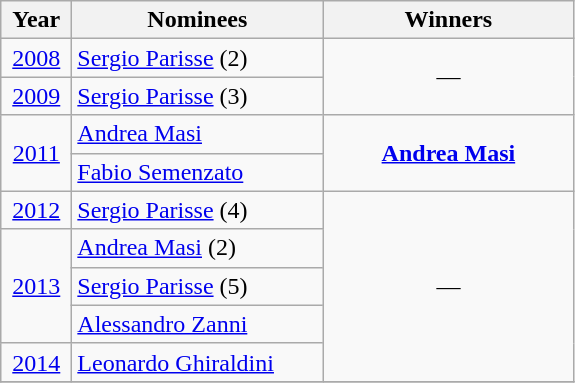<table class="wikitable">
<tr>
<th width=40>Year</th>
<th width=160>Nominees</th>
<th width=160>Winners</th>
</tr>
<tr>
<td align=center><a href='#'>2008</a></td>
<td><a href='#'>Sergio Parisse</a> (2)</td>
<td align=center rowspan=2>—</td>
</tr>
<tr>
<td align=center><a href='#'>2009</a></td>
<td><a href='#'>Sergio Parisse</a> (3)</td>
</tr>
<tr>
<td align=center rowspan=2><a href='#'>2011</a></td>
<td><a href='#'>Andrea Masi</a></td>
<td align=center rowspan=2><strong><a href='#'>Andrea Masi</a></strong></td>
</tr>
<tr>
<td><a href='#'>Fabio Semenzato</a></td>
</tr>
<tr>
<td align=center><a href='#'>2012</a></td>
<td><a href='#'>Sergio Parisse</a> (4)</td>
<td align=center rowspan=5>—</td>
</tr>
<tr>
<td align=center rowspan=3><a href='#'>2013</a></td>
<td><a href='#'>Andrea Masi</a> (2)</td>
</tr>
<tr>
<td><a href='#'>Sergio Parisse</a> (5)</td>
</tr>
<tr>
<td><a href='#'>Alessandro Zanni</a></td>
</tr>
<tr>
<td align=center><a href='#'>2014</a></td>
<td><a href='#'>Leonardo Ghiraldini</a></td>
</tr>
<tr>
</tr>
</table>
